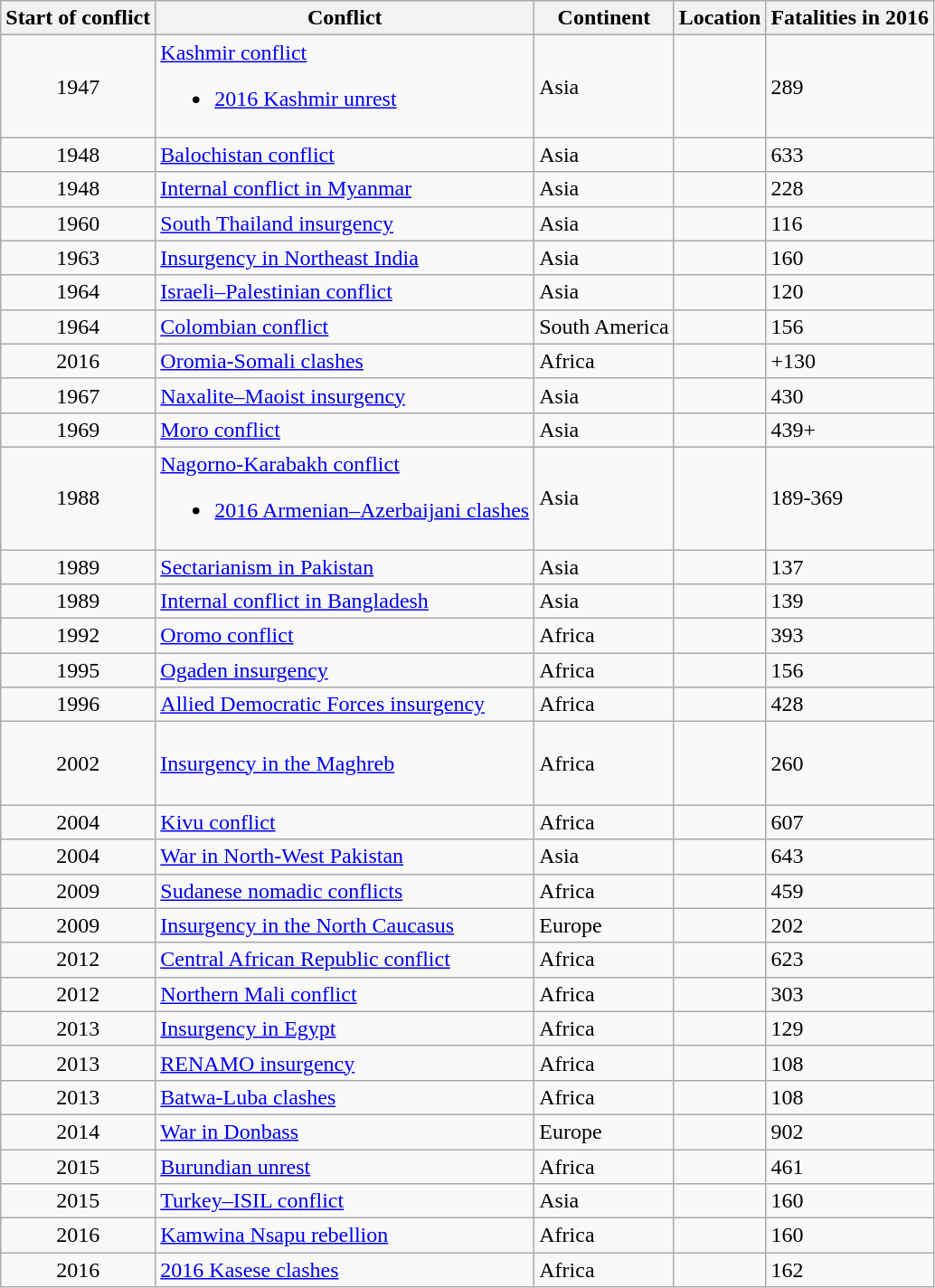<table class="wikitable sortable" id="conflicts100">
<tr>
<th>Start of conflict</th>
<th>Conflict</th>
<th>Continent</th>
<th>Location</th>
<th data-sort-type="number">Fatalities in 2016</th>
</tr>
<tr>
<td align=center>1947</td>
<td><a href='#'>Kashmir conflict</a><br><ul><li><a href='#'>2016 Kashmir unrest</a></li></ul></td>
<td>Asia</td>
<td "width: 26px"><br></td>
<td> 289</td>
</tr>
<tr>
<td align=center>1948</td>
<td><a href='#'>Balochistan conflict</a></td>
<td>Asia</td>
<td><br></td>
<td> 633</td>
</tr>
<tr>
<td align=center>1948</td>
<td><a href='#'>Internal conflict in Myanmar</a></td>
<td>Asia</td>
<td></td>
<td> 228</td>
</tr>
<tr>
<td align=center>1960</td>
<td><a href='#'>South Thailand insurgency</a></td>
<td>Asia</td>
<td></td>
<td> 116</td>
</tr>
<tr>
<td align=center>1963</td>
<td><a href='#'>Insurgency in Northeast India</a></td>
<td>Asia</td>
<td></td>
<td> 160</td>
</tr>
<tr>
<td align=center>1964</td>
<td><a href='#'>Israeli–Palestinian conflict</a></td>
<td>Asia</td>
<td><br></td>
<td> 120</td>
</tr>
<tr>
<td align=center>1964</td>
<td><a href='#'>Colombian conflict</a></td>
<td>South America</td>
<td></td>
<td> 156</td>
</tr>
<tr>
<td align=center>2016</td>
<td><a href='#'>Oromia-Somali clashes</a></td>
<td>Africa</td>
<td></td>
<td> +130</td>
</tr>
<tr>
<td align=center>1967</td>
<td><a href='#'>Naxalite–Maoist insurgency</a></td>
<td>Asia</td>
<td></td>
<td> 430</td>
</tr>
<tr>
<td align=center>1969</td>
<td><a href='#'>Moro conflict</a></td>
<td>Asia</td>
<td></td>
<td> 439+</td>
</tr>
<tr>
<td align=center>1988</td>
<td><a href='#'>Nagorno-Karabakh conflict</a><br><ul><li><a href='#'>2016 Armenian–Azerbaijani clashes</a></li></ul></td>
<td>Asia</td>
<td></td>
<td> 189-369</td>
</tr>
<tr>
<td align=center>1989</td>
<td><a href='#'>Sectarianism in Pakistan</a></td>
<td>Asia</td>
<td></td>
<td> 137</td>
</tr>
<tr>
<td align=center>1989</td>
<td><a href='#'>Internal conflict in Bangladesh</a></td>
<td>Asia</td>
<td></td>
<td> 139</td>
</tr>
<tr>
<td align=center>1992</td>
<td><a href='#'>Oromo conflict</a></td>
<td>Africa</td>
<td></td>
<td> 393</td>
</tr>
<tr>
<td align=center>1995</td>
<td><a href='#'>Ogaden insurgency</a></td>
<td>Africa</td>
<td></td>
<td> 156</td>
</tr>
<tr>
<td align=center>1996</td>
<td><a href='#'>Allied Democratic Forces insurgency</a></td>
<td>Africa</td>
<td></td>
<td> 428</td>
</tr>
<tr>
<td align=center>2002</td>
<td><a href='#'>Insurgency in the Maghreb</a></td>
<td>Africa</td>
<td><br><br><br></td>
<td> 260</td>
</tr>
<tr>
<td align=center>2004</td>
<td><a href='#'>Kivu conflict</a></td>
<td>Africa</td>
<td><br></td>
<td> 607</td>
</tr>
<tr>
<td align=center>2004</td>
<td><a href='#'>War in North-West Pakistan</a></td>
<td>Asia</td>
<td></td>
<td> 643</td>
</tr>
<tr>
<td align=center>2009</td>
<td><a href='#'>Sudanese nomadic conflicts</a></td>
<td>Africa</td>
<td></td>
<td> 459</td>
</tr>
<tr>
<td align=center>2009</td>
<td><a href='#'>Insurgency in the North Caucasus</a></td>
<td>Europe</td>
<td></td>
<td> 202</td>
</tr>
<tr>
<td align=center>2012</td>
<td><a href='#'>Central African Republic conflict</a></td>
<td>Africa</td>
<td></td>
<td> 623</td>
</tr>
<tr>
<td align=center>2012</td>
<td><a href='#'>Northern Mali conflict</a></td>
<td>Africa</td>
<td></td>
<td> 303</td>
</tr>
<tr>
<td align=center>2013</td>
<td><a href='#'>Insurgency in Egypt</a></td>
<td>Africa</td>
<td></td>
<td> 129</td>
</tr>
<tr>
<td align=center>2013</td>
<td><a href='#'>RENAMO insurgency</a></td>
<td>Africa</td>
<td></td>
<td> 108</td>
</tr>
<tr>
<td align=center>2013</td>
<td><a href='#'>Batwa-Luba clashes</a></td>
<td>Africa</td>
<td></td>
<td> 108</td>
</tr>
<tr>
<td align=center>2014</td>
<td><a href='#'>War in Donbass</a></td>
<td>Europe</td>
<td></td>
<td> 902</td>
</tr>
<tr>
<td align=center>2015</td>
<td><a href='#'>Burundian unrest</a></td>
<td>Africa</td>
<td></td>
<td> 461</td>
</tr>
<tr>
<td align=center>2015</td>
<td><a href='#'>Turkey–ISIL conflict</a> </td>
<td>Asia</td>
<td></td>
<td> 160</td>
</tr>
<tr>
<td align=center>2016</td>
<td><a href='#'>Kamwina Nsapu rebellion</a></td>
<td>Africa</td>
<td></td>
<td> 160</td>
</tr>
<tr>
<td align=center>2016</td>
<td><a href='#'>2016 Kasese clashes</a></td>
<td>Africa</td>
<td></td>
<td> 162</td>
</tr>
</table>
